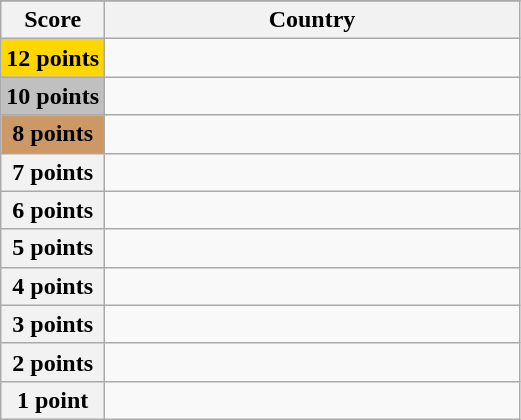<table class="wikitable">
<tr>
</tr>
<tr>
<th scope="col" width="20%">Score</th>
<th scope="col">Country</th>
</tr>
<tr>
<th scope="row" style="background:gold">12 points</th>
<td></td>
</tr>
<tr>
<th scope="row" style="background:silver">10 points</th>
<td></td>
</tr>
<tr>
<th scope="row" style="background:#CC9966">8 points</th>
<td></td>
</tr>
<tr>
<th scope="row">7 points</th>
<td></td>
</tr>
<tr>
<th scope="row">6 points</th>
<td></td>
</tr>
<tr>
<th scope="row">5 points</th>
<td></td>
</tr>
<tr>
<th scope="row">4 points</th>
<td></td>
</tr>
<tr>
<th scope="row">3 points</th>
<td></td>
</tr>
<tr>
<th scope="row">2 points</th>
<td></td>
</tr>
<tr>
<th scope="row">1 point</th>
<td></td>
</tr>
</table>
